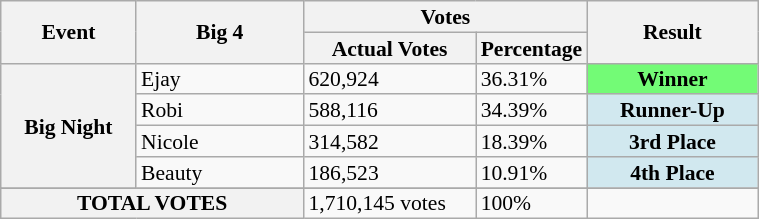<table class="wikitable" style="text align:center; font-size:90%; line-height:14px;" width="40%">
<tr>
<th rowspan=2 width="20%">Event</th>
<th rowspan=2 width="25%">Big 4</th>
<th colspan=2 width="30%">Votes</th>
<th rowspan=2 width="30%">Result</th>
</tr>
<tr>
<th width="25%">Actual Votes</th>
<th width="05%">Percentage</th>
</tr>
<tr>
<th rowspan=4>Big Night</th>
<td>Ejay</td>
<td>620,924</td>
<td>36.31%</td>
<td align="center" bgcolor="#73FB76"><strong>Winner</strong></td>
</tr>
<tr>
<td>Robi</td>
<td>588,116</td>
<td>34.39%</td>
<td align="center" bgcolor="#D1E8EF"><strong>Runner-Up</strong></td>
</tr>
<tr>
<td>Nicole</td>
<td>314,582</td>
<td>18.39%</td>
<td align="center" bgcolor="#D1E8EF"><strong>3rd Place</strong></td>
</tr>
<tr>
<td>Beauty</td>
<td>186,523</td>
<td>10.91%</td>
<td align="center" bgcolor="#D1E8EF"><strong>4th Place</strong></td>
</tr>
<tr>
</tr>
<tr>
<th colspan=2>TOTAL VOTES</th>
<td>1,710,145 votes</td>
<td>100%</td>
<td></td>
</tr>
</table>
